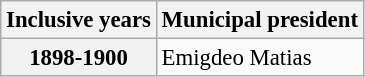<table class="wikitable collapsible autocollapse" style="font-size:95%">
<tr>
<th scope="col">Inclusive years</th>
<th scope="col">Municipal president</th>
</tr>
<tr>
<th scope="row">1898-1900</th>
<td>Emigdeo Matias  </td>
</tr>
</table>
